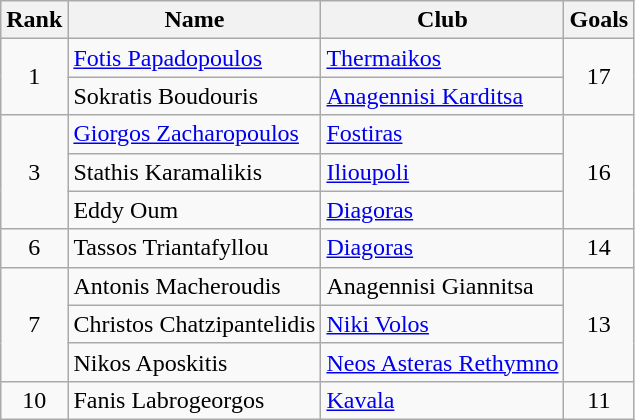<table class="wikitable" style="text-align:center">
<tr>
<th>Rank</th>
<th>Name</th>
<th>Club</th>
<th>Goals</th>
</tr>
<tr>
<td rowspan="2">1</td>
<td align="left"> <a href='#'>Fotis Papadopoulos</a></td>
<td align="left"><a href='#'>Thermaikos</a></td>
<td rowspan="2">17</td>
</tr>
<tr>
<td align="left"> Sokratis Boudouris</td>
<td align="left"><a href='#'>Anagennisi Karditsa</a></td>
</tr>
<tr>
<td rowspan="3">3</td>
<td align="left"> <a href='#'>Giorgos Zacharopoulos</a></td>
<td align="left"><a href='#'>Fostiras</a></td>
<td rowspan="3">16</td>
</tr>
<tr>
<td align="left"> Stathis Karamalikis</td>
<td align="left"><a href='#'>Ilioupoli</a></td>
</tr>
<tr>
<td align="left"> Eddy Oum</td>
<td align="left"><a href='#'>Diagoras</a></td>
</tr>
<tr>
<td>6</td>
<td align="left"> Tassos Triantafyllou</td>
<td align="left"><a href='#'>Diagoras</a></td>
<td>14</td>
</tr>
<tr>
<td rowspan="3">7</td>
<td align="left"> Antonis Macheroudis</td>
<td align="left">Anagennisi Giannitsa</td>
<td rowspan="3">13</td>
</tr>
<tr>
<td align="left"> Christos Chatzipantelidis</td>
<td align="left"><a href='#'>Niki Volos</a></td>
</tr>
<tr>
<td align="left"> Nikos Aposkitis</td>
<td align="left"><a href='#'>Neos Asteras Rethymno</a></td>
</tr>
<tr>
<td>10</td>
<td align="left"> Fanis Labrogeorgos</td>
<td align="left"><a href='#'>Kavala</a></td>
<td>11</td>
</tr>
</table>
